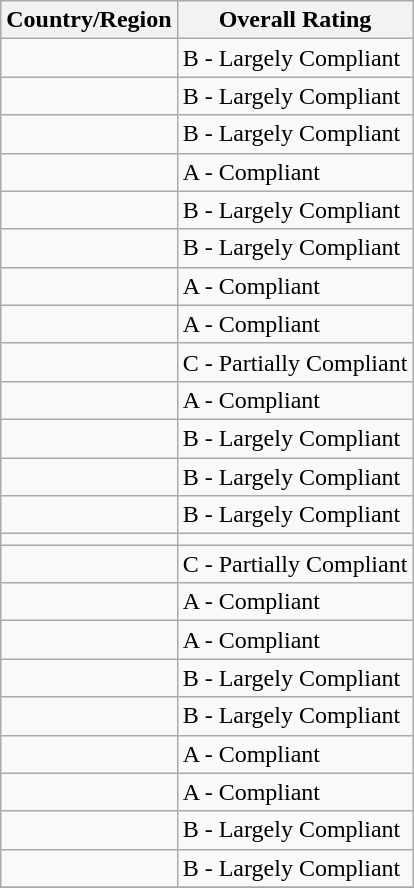<table class="wikitable sortable">
<tr>
<th style="width:2em;">Country/Region</th>
<th>Overall Rating</th>
</tr>
<tr>
<td></td>
<td>B - Largely Compliant</td>
</tr>
<tr>
<td></td>
<td>B - Largely Compliant</td>
</tr>
<tr>
<td></td>
<td>B - Largely Compliant</td>
</tr>
<tr>
<td></td>
<td>A - Compliant</td>
</tr>
<tr>
<td></td>
<td>B - Largely Compliant</td>
</tr>
<tr>
<td></td>
<td>B - Largely Compliant</td>
</tr>
<tr>
<td></td>
<td>A - Compliant</td>
</tr>
<tr>
<td></td>
<td>A - Compliant</td>
</tr>
<tr>
<td></td>
<td>C - Partially Compliant</td>
</tr>
<tr>
<td></td>
<td>A - Compliant</td>
</tr>
<tr>
<td></td>
<td>B - Largely Compliant</td>
</tr>
<tr>
<td></td>
<td>B - Largely Compliant</td>
</tr>
<tr>
<td></td>
<td>B - Largely Compliant</td>
</tr>
<tr>
<td></td>
<td></td>
</tr>
<tr>
<td></td>
<td>C - Partially Compliant</td>
</tr>
<tr>
<td></td>
<td>A - Compliant</td>
</tr>
<tr>
<td></td>
<td>A - Compliant</td>
</tr>
<tr>
<td></td>
<td>B - Largely Compliant</td>
</tr>
<tr>
<td></td>
<td>B - Largely Compliant</td>
</tr>
<tr>
<td></td>
<td>A - Compliant</td>
</tr>
<tr>
<td></td>
<td>A - Compliant</td>
</tr>
<tr>
<td></td>
<td>B - Largely Compliant</td>
</tr>
<tr>
<td></td>
<td>B - Largely Compliant</td>
</tr>
<tr>
</tr>
</table>
